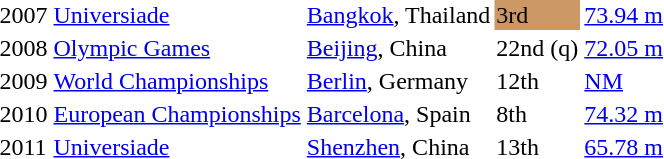<table>
<tr>
<td>2007</td>
<td><a href='#'>Universiade</a></td>
<td><a href='#'>Bangkok</a>, Thailand</td>
<td bgcolor="cc9966">3rd</td>
<td><a href='#'>73.94 m</a></td>
</tr>
<tr>
<td>2008</td>
<td><a href='#'>Olympic Games</a></td>
<td><a href='#'>Beijing</a>, China</td>
<td>22nd (q)</td>
<td><a href='#'>72.05 m</a></td>
</tr>
<tr>
<td>2009</td>
<td><a href='#'>World Championships</a></td>
<td><a href='#'>Berlin</a>, Germany</td>
<td>12th</td>
<td><a href='#'>NM</a></td>
</tr>
<tr>
<td>2010</td>
<td><a href='#'>European Championships</a></td>
<td><a href='#'>Barcelona</a>, Spain</td>
<td>8th</td>
<td><a href='#'>74.32 m</a></td>
</tr>
<tr>
<td>2011</td>
<td><a href='#'>Universiade</a></td>
<td><a href='#'>Shenzhen</a>, China</td>
<td>13th</td>
<td><a href='#'>65.78 m</a></td>
</tr>
</table>
